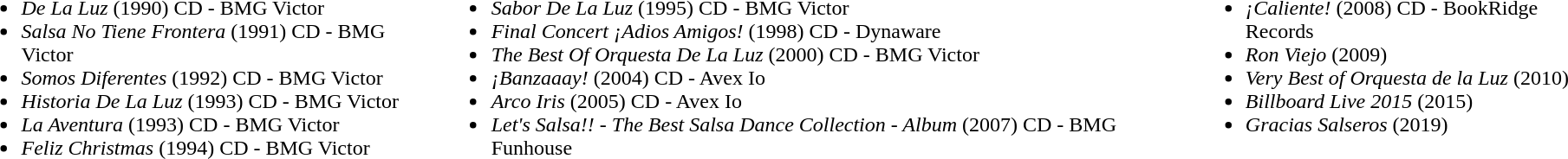<table>
<tr valign="top">
<td><br><ul><li><em>De La Luz</em> (1990) CD - BMG Victor</li><li><em>Salsa No Tiene Frontera</em> (1991) CD - BMG Victor</li><li><em>Somos Diferentes</em> (1992) CD - BMG Victor</li><li><em>Historia De La Luz</em> (1993) CD - BMG Victor</li><li><em>La Aventura</em> (1993) CD - BMG Victor</li><li><em>Feliz Christmas</em> (1994) CD - BMG Victor</li></ul></td>
<td><br><ul><li><em>Sabor De La Luz</em> (1995) CD - BMG Victor</li><li><em>Final Concert ¡Adios Amigos!</em> (1998) CD - Dynaware</li><li><em>The Best Of Orquesta De La Luz</em> (2000) CD - BMG Victor</li><li><em>¡Banzaaay!</em> (2004) CD - Avex Io</li><li><em>Arco Iris</em> (2005) CD - Avex Io</li><li><em>Let's Salsa!! - The Best Salsa Dance Collection - Album</em> (2007) CD - BMG Funhouse</li></ul></td>
<td><br><ul><li><em>¡Caliente!</em> (2008) CD - BookRidge Records</li><li><em>Ron Viejo</em> (2009)</li><li><em>Very Best of Orquesta de la Luz</em> (2010)</li><li><em>Billboard Live 2015</em> (2015)</li><li><em>Gracias Salseros</em> (2019)</li></ul></td>
</tr>
</table>
